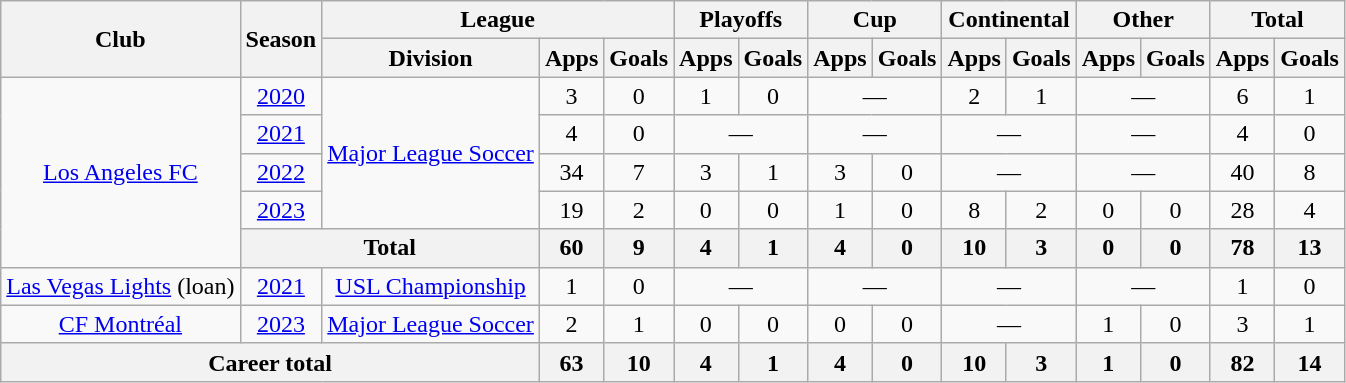<table class=wikitable style=text-align:center>
<tr>
<th rowspan="2">Club</th>
<th rowspan="2">Season</th>
<th colspan="3">League</th>
<th colspan="2">Playoffs</th>
<th colspan="2">Cup</th>
<th colspan="2">Continental</th>
<th colspan="2">Other</th>
<th colspan="2">Total</th>
</tr>
<tr>
<th>Division</th>
<th>Apps</th>
<th>Goals</th>
<th>Apps</th>
<th>Goals</th>
<th>Apps</th>
<th>Goals</th>
<th>Apps</th>
<th>Goals</th>
<th>Apps</th>
<th>Goals</th>
<th>Apps</th>
<th>Goals</th>
</tr>
<tr>
<td rowspan="5"><a href='#'>Los Angeles FC</a></td>
<td><a href='#'>2020</a></td>
<td rowspan="4"><a href='#'>Major League Soccer</a></td>
<td>3</td>
<td>0</td>
<td>1</td>
<td>0</td>
<td colspan="2">—</td>
<td>2</td>
<td>1</td>
<td colspan="2">—</td>
<td>6</td>
<td>1</td>
</tr>
<tr>
<td><a href='#'>2021</a></td>
<td>4</td>
<td>0</td>
<td colspan="2">—</td>
<td colspan="2">—</td>
<td colspan="2">—</td>
<td colspan="2">—</td>
<td>4</td>
<td>0</td>
</tr>
<tr>
<td><a href='#'>2022</a></td>
<td>34</td>
<td>7</td>
<td>3</td>
<td>1</td>
<td>3</td>
<td>0</td>
<td colspan="2">—</td>
<td colspan="2">—</td>
<td>40</td>
<td>8</td>
</tr>
<tr>
<td><a href='#'>2023</a></td>
<td>19</td>
<td>2</td>
<td>0</td>
<td>0</td>
<td>1</td>
<td>0</td>
<td>8</td>
<td>2</td>
<td>0</td>
<td>0</td>
<td>28</td>
<td>4</td>
</tr>
<tr>
<th colspan="2">Total</th>
<th>60</th>
<th>9</th>
<th>4</th>
<th>1</th>
<th>4</th>
<th>0</th>
<th>10</th>
<th>3</th>
<th>0</th>
<th>0</th>
<th>78</th>
<th>13</th>
</tr>
<tr>
<td><a href='#'>Las Vegas Lights</a> (loan)</td>
<td><a href='#'>2021</a></td>
<td><a href='#'>USL Championship</a></td>
<td>1</td>
<td>0</td>
<td colspan="2">—</td>
<td colspan="2">—</td>
<td colspan="2">—</td>
<td colspan="2">—</td>
<td>1</td>
<td>0</td>
</tr>
<tr>
<td><a href='#'>CF Montréal</a></td>
<td><a href='#'>2023</a></td>
<td><a href='#'>Major League Soccer</a></td>
<td>2</td>
<td>1</td>
<td>0</td>
<td>0</td>
<td>0</td>
<td>0</td>
<td colspan="2">—</td>
<td>1</td>
<td>0</td>
<td>3</td>
<td>1</td>
</tr>
<tr>
<th colspan="3">Career total</th>
<th>63</th>
<th>10</th>
<th>4</th>
<th>1</th>
<th>4</th>
<th>0</th>
<th>10</th>
<th>3</th>
<th>1</th>
<th>0</th>
<th>82</th>
<th>14</th>
</tr>
</table>
